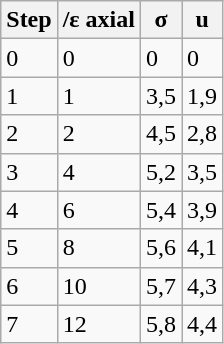<table class="wikitable">
<tr>
<th>Step</th>
<th>/ε axial</th>
<th>σ</th>
<th> u</th>
</tr>
<tr>
<td>0</td>
<td>0</td>
<td>0</td>
<td>0</td>
</tr>
<tr>
<td>1</td>
<td>1</td>
<td>3,5</td>
<td>1,9</td>
</tr>
<tr>
<td>2</td>
<td>2</td>
<td>4,5</td>
<td>2,8</td>
</tr>
<tr>
<td>3</td>
<td>4</td>
<td>5,2</td>
<td>3,5</td>
</tr>
<tr>
<td>4</td>
<td>6</td>
<td>5,4</td>
<td>3,9</td>
</tr>
<tr>
<td>5</td>
<td>8</td>
<td>5,6</td>
<td>4,1</td>
</tr>
<tr>
<td>6</td>
<td>10</td>
<td>5,7</td>
<td>4,3</td>
</tr>
<tr>
<td>7</td>
<td>12</td>
<td>5,8</td>
<td>4,4</td>
</tr>
</table>
